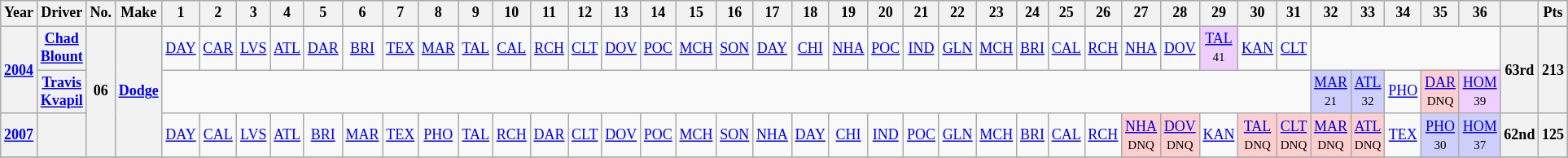<table class="wikitable" style="text-align:center; font-size:75%">
<tr>
<th>Year</th>
<th>Driver</th>
<th>No.</th>
<th>Make</th>
<th>1</th>
<th>2</th>
<th>3</th>
<th>4</th>
<th>5</th>
<th>6</th>
<th>7</th>
<th>8</th>
<th>9</th>
<th>10</th>
<th>11</th>
<th>12</th>
<th>13</th>
<th>14</th>
<th>15</th>
<th>16</th>
<th>17</th>
<th>18</th>
<th>19</th>
<th>20</th>
<th>21</th>
<th>22</th>
<th>23</th>
<th>24</th>
<th>25</th>
<th>26</th>
<th>27</th>
<th>28</th>
<th>29</th>
<th>30</th>
<th>31</th>
<th>32</th>
<th>33</th>
<th>34</th>
<th>35</th>
<th>36</th>
<th></th>
<th>Pts</th>
</tr>
<tr>
<th rowspan=2><a href='#'>2004</a></th>
<th><a href='#'>Chad Blount</a></th>
<th rowspan=3>06</th>
<th rowspan=3><a href='#'>Dodge</a></th>
<td><a href='#'>DAY</a></td>
<td><a href='#'>CAR</a></td>
<td><a href='#'>LVS</a></td>
<td><a href='#'>ATL</a></td>
<td><a href='#'>DAR</a></td>
<td><a href='#'>BRI</a></td>
<td><a href='#'>TEX</a></td>
<td><a href='#'>MAR</a></td>
<td><a href='#'>TAL</a></td>
<td><a href='#'>CAL</a></td>
<td><a href='#'>RCH</a></td>
<td><a href='#'>CLT</a></td>
<td><a href='#'>DOV</a></td>
<td><a href='#'>POC</a></td>
<td><a href='#'>MCH</a></td>
<td><a href='#'>SON</a></td>
<td><a href='#'>DAY</a></td>
<td><a href='#'>CHI</a></td>
<td><a href='#'>NHA</a></td>
<td><a href='#'>POC</a></td>
<td><a href='#'>IND</a></td>
<td><a href='#'>GLN</a></td>
<td><a href='#'>MCH</a></td>
<td><a href='#'>BRI</a></td>
<td><a href='#'>CAL</a></td>
<td><a href='#'>RCH</a></td>
<td><a href='#'>NHA</a></td>
<td><a href='#'>DOV</a></td>
<td style="background:#EFCFFF;"><a href='#'>TAL</a><br><small>41</small></td>
<td><a href='#'>KAN</a></td>
<td><a href='#'>CLT</a></td>
<td colspan=5></td>
<th rowspan=2>63rd</th>
<th rowspan=2>213</th>
</tr>
<tr>
<th><a href='#'>Travis Kvapil</a></th>
<td colspan=31></td>
<td style="background:#CFCFFF;"><a href='#'>MAR</a><br><small>21</small></td>
<td style="background:#CFCFFF;"><a href='#'>ATL</a><br><small>32</small></td>
<td><a href='#'>PHO</a></td>
<td style="background:#FFCFCF;"><a href='#'>DAR</a><br><small>DNQ</small></td>
<td style="background:#EFCFFF;"><a href='#'>HOM</a><br><small>39</small></td>
</tr>
<tr>
<th><a href='#'>2007</a></th>
<th></th>
<td><a href='#'>DAY</a></td>
<td><a href='#'>CAL</a></td>
<td><a href='#'>LVS</a></td>
<td><a href='#'>ATL</a></td>
<td><a href='#'>BRI</a></td>
<td><a href='#'>MAR</a></td>
<td><a href='#'>TEX</a></td>
<td><a href='#'>PHO</a></td>
<td><a href='#'>TAL</a></td>
<td><a href='#'>RCH</a></td>
<td><a href='#'>DAR</a></td>
<td><a href='#'>CLT</a></td>
<td><a href='#'>DOV</a></td>
<td><a href='#'>POC</a></td>
<td><a href='#'>MCH</a></td>
<td><a href='#'>SON</a></td>
<td><a href='#'>NHA</a></td>
<td><a href='#'>DAY</a></td>
<td><a href='#'>CHI</a></td>
<td><a href='#'>IND</a></td>
<td><a href='#'>POC</a></td>
<td><a href='#'>GLN</a></td>
<td><a href='#'>MCH</a></td>
<td><a href='#'>BRI</a></td>
<td><a href='#'>CAL</a></td>
<td><a href='#'>RCH</a></td>
<td style="background:#FFCFCF;"><a href='#'>NHA</a><br><small>DNQ</small></td>
<td style="background:#FFCFCF;"><a href='#'>DOV</a><br><small>DNQ</small></td>
<td><a href='#'>KAN</a></td>
<td style="background:#FFCFCF;"><a href='#'>TAL</a><br><small>DNQ</small></td>
<td style="background:#FFCFCF;"><a href='#'>CLT</a><br><small>DNQ</small></td>
<td style="background:#FFCFCF;"><a href='#'>MAR</a><br><small>DNQ</small></td>
<td style="background:#FFCFCF;"><a href='#'>ATL</a><br><small>DNQ</small></td>
<td><a href='#'>TEX</a></td>
<td style="background:#CFCFFF;"><a href='#'>PHO</a><br><small>30</small></td>
<td style="background:#CFCFFF;"><a href='#'>HOM</a><br><small>37</small></td>
<th>62nd</th>
<th>125</th>
</tr>
<tr>
</tr>
</table>
